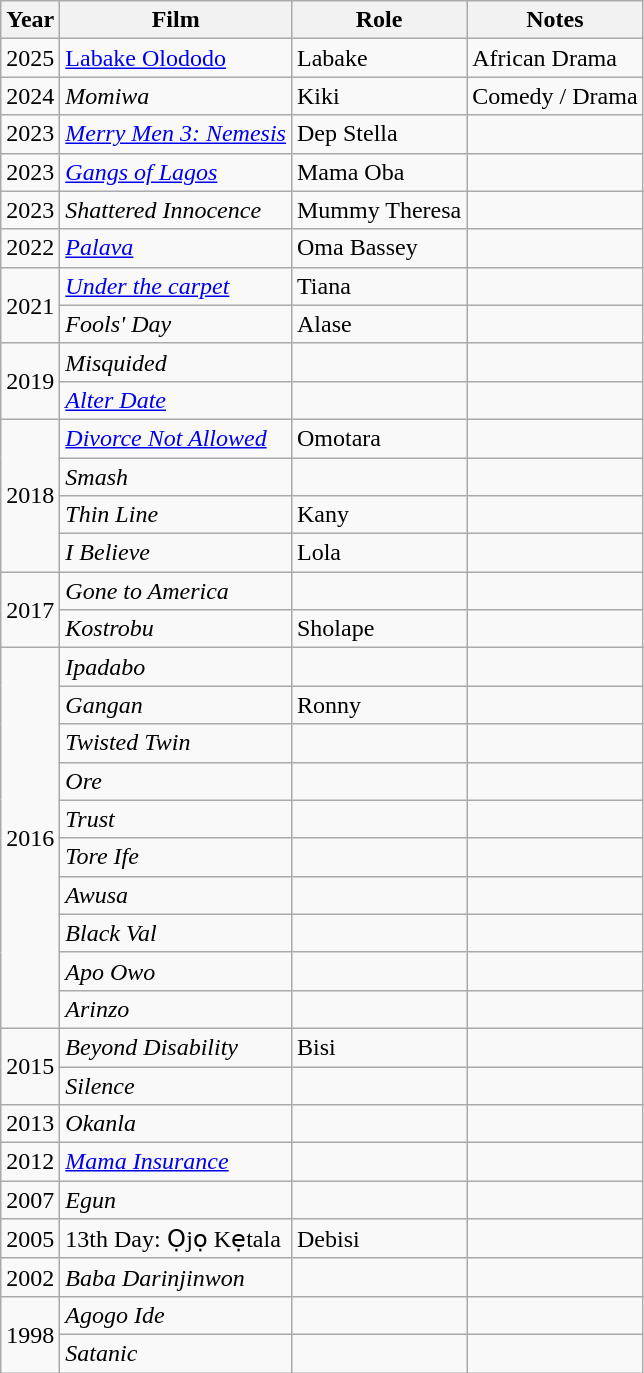<table class="wikitable">
<tr>
<th>Year</th>
<th>Film</th>
<th>Role</th>
<th>Notes</th>
</tr>
<tr>
<td>2025</td>
<td><a href='#'>Labake Olododo</a></td>
<td>Labake</td>
<td>African Drama</td>
</tr>
<tr>
<td>2024</td>
<td><em>Momiwa</em></td>
<td>Kiki</td>
<td>Comedy / Drama</td>
</tr>
<tr>
<td>2023</td>
<td><em><a href='#'>Merry Men 3: Nemesis</a></em></td>
<td>Dep Stella</td>
<td></td>
</tr>
<tr>
<td>2023</td>
<td><em><a href='#'>Gangs of Lagos</a></em></td>
<td>Mama Oba</td>
<td></td>
</tr>
<tr>
<td>2023</td>
<td><em>Shattered Innocence</em></td>
<td>Mummy Theresa</td>
<td></td>
</tr>
<tr>
<td>2022</td>
<td><em><a href='#'>Palava</a></em></td>
<td>Oma Bassey</td>
<td></td>
</tr>
<tr>
<td rowspan="2">2021</td>
<td><em><a href='#'>Under the carpet</a></em></td>
<td>Tiana</td>
<td></td>
</tr>
<tr>
<td><em>Fools' Day</em></td>
<td>Alase</td>
<td></td>
</tr>
<tr>
<td rowspan="2">2019</td>
<td><em>Misquided</em></td>
<td></td>
<td></td>
</tr>
<tr>
<td><em><a href='#'>Alter Date</a></em></td>
<td></td>
<td></td>
</tr>
<tr>
<td rowspan="4">2018</td>
<td><em><a href='#'>Divorce Not Allowed</a></em></td>
<td>Omotara</td>
<td></td>
</tr>
<tr>
<td><em>Smash</em></td>
<td></td>
<td></td>
</tr>
<tr>
<td><em>Thin Line</em></td>
<td>Kany</td>
<td></td>
</tr>
<tr>
<td><em>I Believe</em></td>
<td>Lola</td>
<td></td>
</tr>
<tr>
<td rowspan="2">2017</td>
<td><em>Gone to America</em></td>
<td></td>
<td></td>
</tr>
<tr>
<td><em>Kostrobu</em></td>
<td>Sholape</td>
<td></td>
</tr>
<tr>
<td rowspan="10">2016</td>
<td><em>Ipadabo</em></td>
<td></td>
<td></td>
</tr>
<tr>
<td><em>Gangan</em></td>
<td>Ronny</td>
<td></td>
</tr>
<tr>
<td><em>Twisted Twin</em></td>
<td></td>
<td></td>
</tr>
<tr>
<td><em>Ore</em></td>
<td></td>
<td></td>
</tr>
<tr>
<td><em>Trust</em></td>
<td></td>
<td></td>
</tr>
<tr>
<td><em>Tore Ife</em></td>
<td></td>
<td></td>
</tr>
<tr>
<td><em>Awusa</em></td>
<td></td>
<td></td>
</tr>
<tr>
<td><em>Black Val</em></td>
<td></td>
<td></td>
</tr>
<tr>
<td><em>Apo Owo</em></td>
<td></td>
<td></td>
</tr>
<tr>
<td><em>Arinzo</em></td>
<td></td>
<td></td>
</tr>
<tr>
<td rowspan="2">2015</td>
<td><em>Beyond Disability</em></td>
<td>Bisi</td>
<td></td>
</tr>
<tr>
<td><em>Silence</em></td>
<td></td>
<td></td>
</tr>
<tr>
<td>2013</td>
<td><em>Okanla</em></td>
<td></td>
<td></td>
</tr>
<tr>
<td>2012</td>
<td><em><a href='#'>Mama Insurance</a></em></td>
<td></td>
<td></td>
</tr>
<tr>
<td>2007</td>
<td><em>Egun</em></td>
<td></td>
<td></td>
</tr>
<tr>
<td>2005</td>
<td>13th Day: Ọjọ Kẹtala</td>
<td>Debisi</td>
<td></td>
</tr>
<tr>
<td>2002</td>
<td><em>Baba Darinjinwon</em></td>
<td></td>
<td></td>
</tr>
<tr>
<td rowspan="2">1998</td>
<td><em>Agogo Ide</em></td>
<td></td>
<td></td>
</tr>
<tr>
<td><em>Satanic</em></td>
<td></td>
<td></td>
</tr>
</table>
